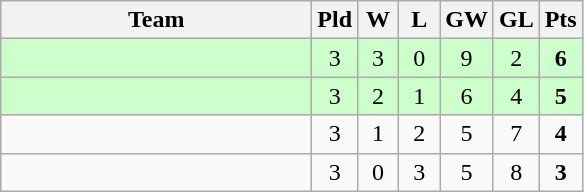<table class="wikitable" style="text-align:center">
<tr>
<th width=200>Team</th>
<th width=20>Pld</th>
<th width=20>W</th>
<th width=20>L</th>
<th width=20>GW</th>
<th width=20>GL</th>
<th width=20>Pts</th>
</tr>
<tr bgcolor=ccffcc>
<td style="text-align:left;"></td>
<td>3</td>
<td>3</td>
<td>0</td>
<td>9</td>
<td>2</td>
<td><strong>6</strong></td>
</tr>
<tr bgcolor=ccffcc>
<td style="text-align:left;"></td>
<td>3</td>
<td>2</td>
<td>1</td>
<td>6</td>
<td>4</td>
<td><strong>5</strong></td>
</tr>
<tr>
<td style="text-align:left;"></td>
<td>3</td>
<td>1</td>
<td>2</td>
<td>5</td>
<td>7</td>
<td><strong>4</strong></td>
</tr>
<tr>
<td style="text-align:left;"></td>
<td>3</td>
<td>0</td>
<td>3</td>
<td>5</td>
<td>8</td>
<td><strong>3</strong></td>
</tr>
</table>
